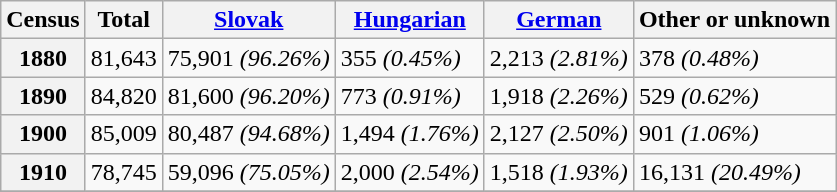<table class="wikitable">
<tr>
<th>Census</th>
<th>Total</th>
<th><a href='#'>Slovak</a></th>
<th><a href='#'>Hungarian</a></th>
<th><a href='#'>German</a></th>
<th>Other or unknown</th>
</tr>
<tr>
<th>1880</th>
<td>81,643</td>
<td>75,901 <em>(96.26%)</em></td>
<td>355 <em>(0.45%)</em></td>
<td>2,213 <em>(2.81%)</em></td>
<td>378 <em>(0.48%)</em></td>
</tr>
<tr>
<th>1890</th>
<td>84,820</td>
<td>81,600 <em>(96.20%)</em></td>
<td>773 <em>(0.91%)</em></td>
<td>1,918 <em>(2.26%)</em></td>
<td>529 <em>(0.62%)</em></td>
</tr>
<tr>
<th>1900</th>
<td>85,009</td>
<td>80,487 <em>(94.68%)</em></td>
<td>1,494 <em>(1.76%)</em></td>
<td>2,127 <em>(2.50%)</em></td>
<td>901 <em>(1.06%)</em></td>
</tr>
<tr>
<th>1910</th>
<td>78,745</td>
<td>59,096 <em>(75.05%)</em></td>
<td>2,000 <em>(2.54%)</em></td>
<td>1,518 <em>(1.93%)</em></td>
<td>16,131 <em>(20.49%)</em></td>
</tr>
<tr>
</tr>
</table>
